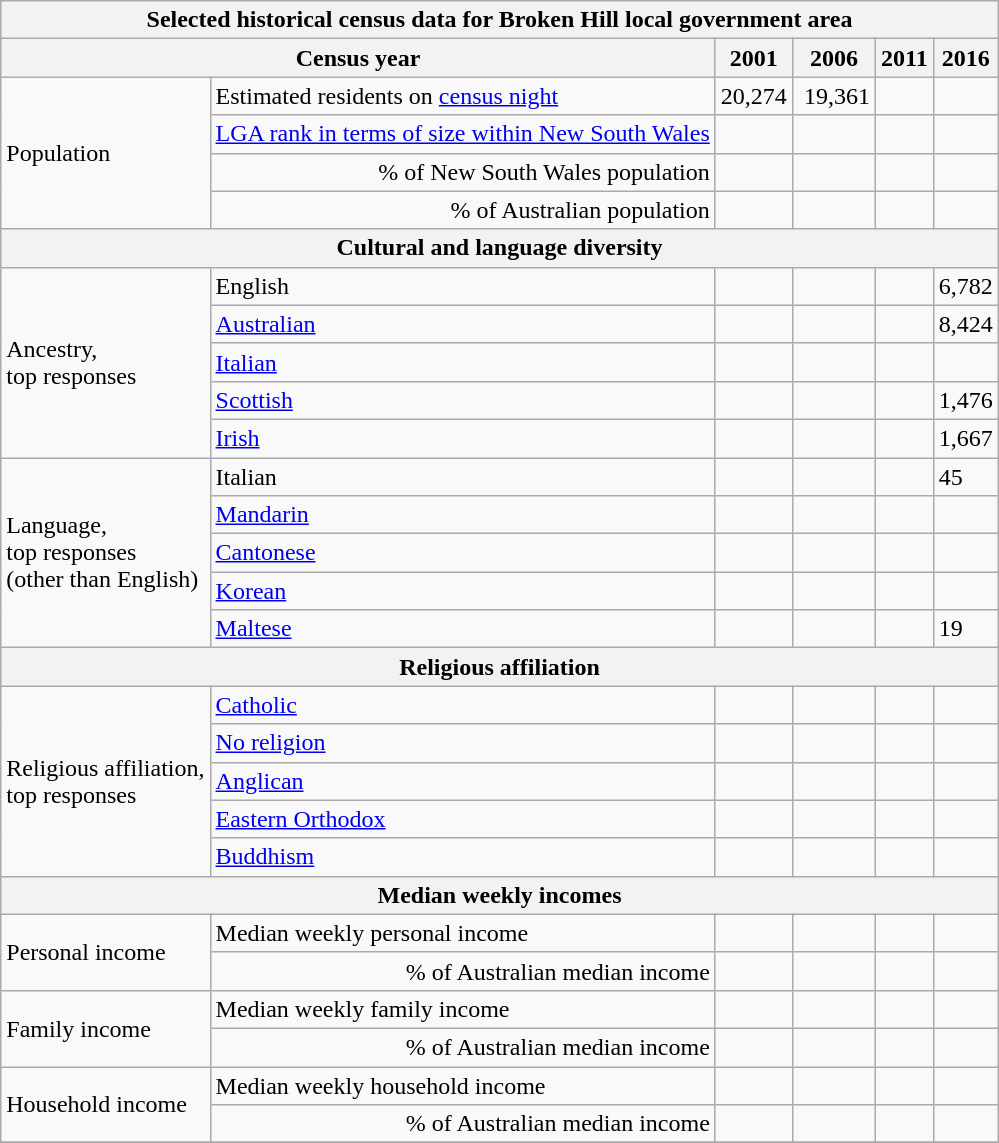<table class="wikitable">
<tr>
<th colspan="8">Selected historical census data for Broken Hill local government area</th>
</tr>
<tr>
<th colspan="2">Census year</th>
<th>2001</th>
<th>2006</th>
<th>2011</th>
<th>2016</th>
</tr>
<tr>
<td rowspan="4">Population</td>
<td>Estimated residents on <a href='#'>census night</a></td>
<td>20,274</td>
<td> 19,361</td>
<td align="right"> </td>
<td align="right"> </td>
</tr>
<tr>
<td align="right"><a href='#'>LGA rank in terms of size within New South Wales</a></td>
<td></td>
<td></td>
<td align="right"></td>
<td align="right"> </td>
</tr>
<tr>
<td align="right">% of New South Wales population</td>
<td></td>
<td></td>
<td align="right"></td>
<td></td>
</tr>
<tr>
<td align="right">% of Australian population</td>
<td></td>
<td></td>
<td align="right"></td>
<td></td>
</tr>
<tr>
<th colspan="6">Cultural and language diversity</th>
</tr>
<tr>
<td rowspan="5">Ancestry,<br>top responses</td>
<td>English</td>
<td></td>
<td></td>
<td align="right"></td>
<td>6,782</td>
</tr>
<tr>
<td><a href='#'>Australian</a></td>
<td></td>
<td></td>
<td align="right"></td>
<td>8,424</td>
</tr>
<tr>
<td><a href='#'>Italian</a></td>
<td></td>
<td></td>
<td align="right"></td>
<td></td>
</tr>
<tr>
<td><a href='#'>Scottish</a></td>
<td></td>
<td></td>
<td align="right"></td>
<td>1,476</td>
</tr>
<tr>
<td><a href='#'>Irish</a></td>
<td></td>
<td></td>
<td align="right"></td>
<td>1,667</td>
</tr>
<tr>
<td rowspan="5">Language,<br>top responses<br>(other than English)</td>
<td>Italian</td>
<td></td>
<td></td>
<td align="right"></td>
<td>45</td>
</tr>
<tr>
<td><a href='#'>Mandarin</a></td>
<td></td>
<td></td>
<td align="right"></td>
<td></td>
</tr>
<tr>
<td><a href='#'>Cantonese</a></td>
<td></td>
<td></td>
<td align="right"></td>
<td></td>
</tr>
<tr>
<td><a href='#'>Korean</a></td>
<td></td>
<td></td>
<td align="right"></td>
<td></td>
</tr>
<tr>
<td><a href='#'>Maltese</a></td>
<td></td>
<td></td>
<td align="right"></td>
<td>19</td>
</tr>
<tr>
<th colspan="6">Religious affiliation</th>
</tr>
<tr>
<td rowspan="5">Religious affiliation,<br>top responses</td>
<td><a href='#'>Catholic</a></td>
<td></td>
<td></td>
<td align="right"></td>
<td></td>
</tr>
<tr>
<td><a href='#'>No religion</a></td>
<td></td>
<td></td>
<td align="right"></td>
<td></td>
</tr>
<tr>
<td><a href='#'>Anglican</a></td>
<td></td>
<td></td>
<td align="right"></td>
<td></td>
</tr>
<tr>
<td><a href='#'>Eastern Orthodox</a></td>
<td></td>
<td></td>
<td align="right"></td>
<td></td>
</tr>
<tr>
<td><a href='#'>Buddhism</a></td>
<td></td>
<td></td>
<td align="right"></td>
<td></td>
</tr>
<tr>
<th colspan="6">Median weekly incomes</th>
</tr>
<tr>
<td rowspan="2">Personal income</td>
<td>Median weekly personal income</td>
<td></td>
<td></td>
<td align="right"></td>
<td></td>
</tr>
<tr>
<td align="right">% of Australian median income</td>
<td></td>
<td></td>
<td align="right"></td>
<td></td>
</tr>
<tr>
<td rowspan="2">Family income</td>
<td>Median weekly family income</td>
<td></td>
<td></td>
<td align="right"></td>
<td></td>
</tr>
<tr>
<td align="right">% of Australian median income</td>
<td></td>
<td></td>
<td align="right"></td>
<td></td>
</tr>
<tr>
<td rowspan="2">Household income</td>
<td>Median weekly household income</td>
<td></td>
<td></td>
<td align="right"></td>
<td></td>
</tr>
<tr>
<td align="right">% of Australian median income</td>
<td></td>
<td></td>
<td align="right"></td>
<td></td>
</tr>
<tr>
</tr>
</table>
